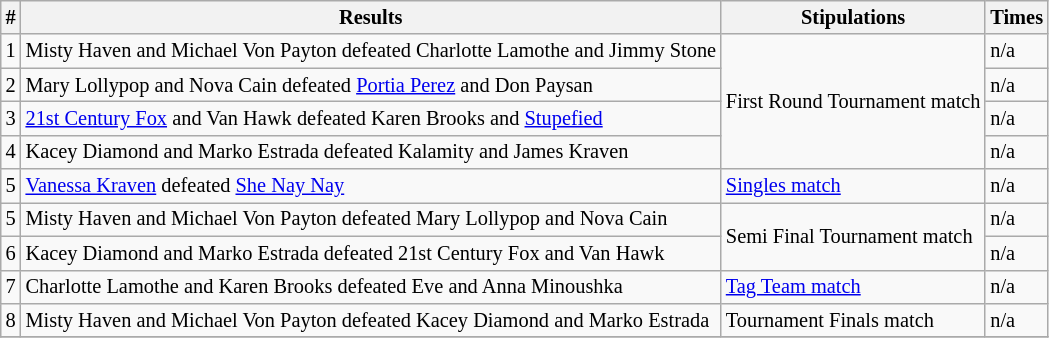<table style="font-size: 85%" class="wikitable">
<tr>
<th><strong>#</strong></th>
<th><strong>Results</strong></th>
<th><strong>Stipulations</strong></th>
<th><strong>Times</strong></th>
</tr>
<tr>
<td>1</td>
<td>Misty Haven and Michael Von Payton defeated Charlotte Lamothe and Jimmy Stone</td>
<td rowspan="4">First Round Tournament match</td>
<td>n/a</td>
</tr>
<tr>
<td>2</td>
<td>Mary Lollypop and Nova Cain defeated <a href='#'>Portia Perez</a> and Don Paysan</td>
<td>n/a</td>
</tr>
<tr>
<td>3</td>
<td><a href='#'>21st Century Fox</a> and Van Hawk defeated Karen Brooks and <a href='#'>Stupefied</a></td>
<td>n/a</td>
</tr>
<tr>
<td>4</td>
<td>Kacey Diamond and Marko Estrada defeated Kalamity and James Kraven</td>
<td>n/a</td>
</tr>
<tr>
<td>5</td>
<td><a href='#'>Vanessa Kraven</a> defeated <a href='#'>She Nay Nay</a></td>
<td><a href='#'>Singles match</a></td>
<td>n/a</td>
</tr>
<tr>
<td>5</td>
<td>Misty Haven and Michael Von Payton defeated Mary Lollypop and Nova Cain</td>
<td rowspan="2">Semi Final Tournament match</td>
<td>n/a</td>
</tr>
<tr>
<td>6</td>
<td>Kacey Diamond and Marko Estrada defeated 21st Century Fox and Van Hawk</td>
<td>n/a</td>
</tr>
<tr>
<td>7</td>
<td>Charlotte Lamothe and Karen Brooks defeated Eve and Anna Minoushka</td>
<td><a href='#'>Tag Team match</a></td>
<td>n/a</td>
</tr>
<tr>
<td>8</td>
<td>Misty Haven and Michael Von Payton defeated Kacey Diamond and Marko Estrada</td>
<td>Tournament Finals match</td>
<td>n/a</td>
</tr>
<tr>
</tr>
</table>
